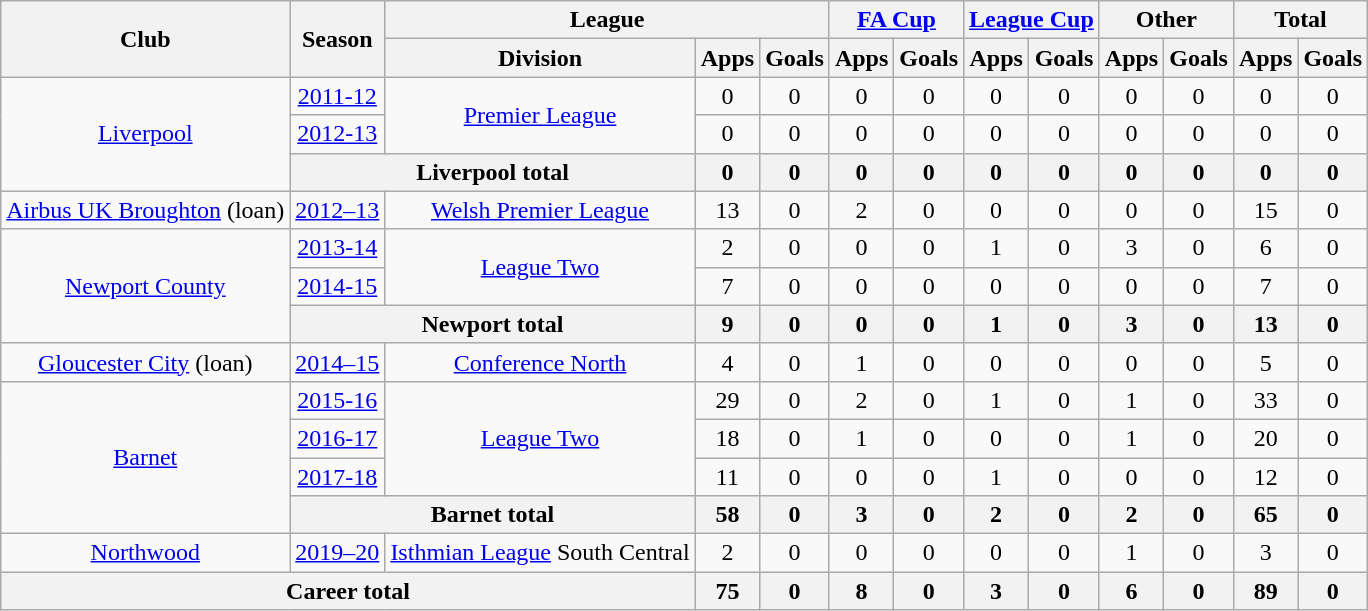<table class="wikitable" style="text-align:center">
<tr>
<th rowspan="2">Club</th>
<th rowspan="2">Season</th>
<th colspan="3">League</th>
<th colspan="2"><a href='#'>FA Cup</a></th>
<th colspan="2"><a href='#'>League Cup</a></th>
<th colspan="2">Other</th>
<th colspan="2">Total</th>
</tr>
<tr>
<th>Division</th>
<th>Apps</th>
<th>Goals</th>
<th>Apps</th>
<th>Goals</th>
<th>Apps</th>
<th>Goals</th>
<th>Apps</th>
<th>Goals</th>
<th>Apps</th>
<th>Goals</th>
</tr>
<tr>
<td rowspan="3"><a href='#'>Liverpool</a></td>
<td><a href='#'>2011-12</a></td>
<td rowspan="2"><a href='#'>Premier League</a></td>
<td>0</td>
<td>0</td>
<td>0</td>
<td>0</td>
<td>0</td>
<td>0</td>
<td>0</td>
<td>0</td>
<td>0</td>
<td>0</td>
</tr>
<tr>
<td><a href='#'>2012-13</a></td>
<td>0</td>
<td>0</td>
<td>0</td>
<td>0</td>
<td>0</td>
<td>0</td>
<td>0</td>
<td>0</td>
<td>0</td>
<td>0</td>
</tr>
<tr>
<th colspan="2">Liverpool total</th>
<th>0</th>
<th>0</th>
<th>0</th>
<th>0</th>
<th>0</th>
<th>0</th>
<th>0</th>
<th>0</th>
<th>0</th>
<th>0</th>
</tr>
<tr>
<td rowspan="1"><a href='#'>Airbus UK Broughton</a> (loan)</td>
<td><a href='#'>2012–13</a></td>
<td rowspan="1"><a href='#'>Welsh Premier League</a></td>
<td>13</td>
<td>0</td>
<td>2</td>
<td>0</td>
<td>0</td>
<td>0</td>
<td>0</td>
<td>0</td>
<td>15</td>
<td>0</td>
</tr>
<tr>
<td rowspan="3"><a href='#'>Newport County</a></td>
<td><a href='#'>2013-14</a></td>
<td rowspan="2"><a href='#'>League Two</a></td>
<td>2</td>
<td>0</td>
<td>0</td>
<td>0</td>
<td>1</td>
<td>0</td>
<td>3</td>
<td>0</td>
<td>6</td>
<td>0</td>
</tr>
<tr>
<td><a href='#'>2014-15</a></td>
<td>7</td>
<td>0</td>
<td>0</td>
<td>0</td>
<td>0</td>
<td>0</td>
<td>0</td>
<td>0</td>
<td>7</td>
<td>0</td>
</tr>
<tr>
<th colspan="2">Newport total</th>
<th>9</th>
<th>0</th>
<th>0</th>
<th>0</th>
<th>1</th>
<th>0</th>
<th>3</th>
<th>0</th>
<th>13</th>
<th>0</th>
</tr>
<tr>
<td rowspan="1"><a href='#'>Gloucester City</a> (loan)</td>
<td><a href='#'>2014–15</a></td>
<td rowspan="1"><a href='#'>Conference North</a></td>
<td>4</td>
<td>0</td>
<td>1</td>
<td>0</td>
<td>0</td>
<td>0</td>
<td>0</td>
<td>0</td>
<td>5</td>
<td>0</td>
</tr>
<tr>
<td rowspan="4"><a href='#'>Barnet</a></td>
<td><a href='#'>2015-16</a></td>
<td rowspan="3"><a href='#'>League Two</a></td>
<td>29</td>
<td>0</td>
<td>2</td>
<td>0</td>
<td>1</td>
<td>0</td>
<td>1</td>
<td>0</td>
<td>33</td>
<td>0</td>
</tr>
<tr>
<td><a href='#'>2016-17</a></td>
<td>18</td>
<td>0</td>
<td>1</td>
<td>0</td>
<td>0</td>
<td>0</td>
<td>1</td>
<td>0</td>
<td>20</td>
<td>0</td>
</tr>
<tr>
<td><a href='#'>2017-18</a></td>
<td>11</td>
<td>0</td>
<td>0</td>
<td>0</td>
<td>1</td>
<td>0</td>
<td>0</td>
<td>0</td>
<td>12</td>
<td>0</td>
</tr>
<tr>
<th colspan="2">Barnet total</th>
<th>58</th>
<th>0</th>
<th>3</th>
<th>0</th>
<th>2</th>
<th>0</th>
<th>2</th>
<th>0</th>
<th>65</th>
<th>0</th>
</tr>
<tr>
<td rowspan="1"><a href='#'>Northwood</a></td>
<td><a href='#'>2019–20</a></td>
<td rowspan="1"><a href='#'>Isthmian League</a> South Central</td>
<td>2</td>
<td>0</td>
<td>0</td>
<td>0</td>
<td>0</td>
<td>0</td>
<td>1</td>
<td>0</td>
<td>3</td>
<td>0</td>
</tr>
<tr>
<th colspan="3">Career total</th>
<th>75</th>
<th>0</th>
<th>8</th>
<th>0</th>
<th>3</th>
<th>0</th>
<th>6</th>
<th>0</th>
<th>89</th>
<th>0</th>
</tr>
</table>
